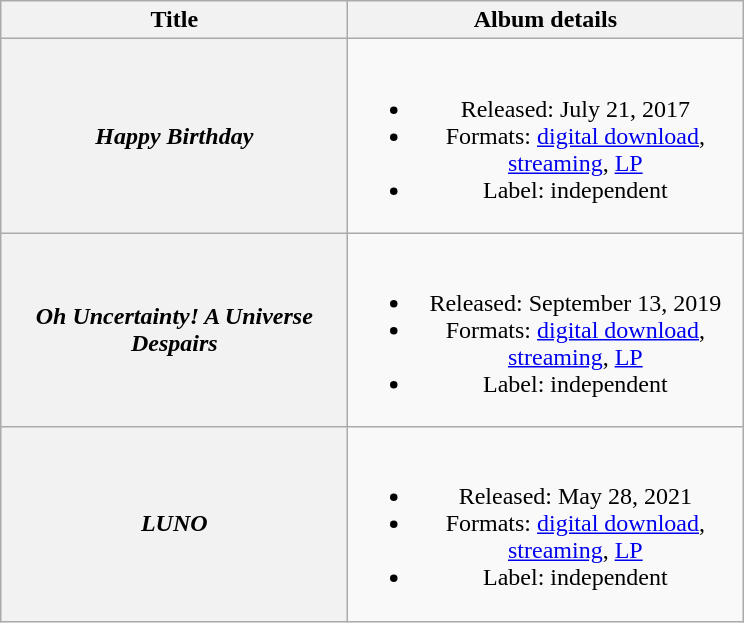<table class="wikitable plainrowheaders" style="text-align:center;">
<tr>
<th scope="col" style="width:14em;">Title</th>
<th scope="col" style="width:16em;">Album details</th>
</tr>
<tr>
<th scope="row"><em>Happy Birthday</em></th>
<td><br><ul><li>Released: July 21, 2017</li><li>Formats: <a href='#'>digital download</a>, <a href='#'>streaming</a>, <a href='#'>LP</a></li><li>Label: independent</li></ul></td>
</tr>
<tr>
<th scope="row"><em>Oh Uncertainty! A Universe Despairs</em></th>
<td><br><ul><li>Released: September 13, 2019</li><li>Formats: <a href='#'>digital download</a>, <a href='#'>streaming</a>, <a href='#'>LP</a></li><li>Label: independent</li></ul></td>
</tr>
<tr>
<th scope="row"><em>LUNO</em></th>
<td><br><ul><li>Released: May 28, 2021</li><li>Formats: <a href='#'>digital download</a>, <a href='#'>streaming</a>, <a href='#'>LP</a></li><li>Label: independent</li></ul></td>
</tr>
</table>
